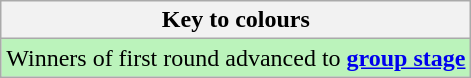<table class="wikitable">
<tr>
<th>Key to colours</th>
</tr>
<tr bgcolor=#BBF3BB>
<td>Winners of first round advanced to <strong><a href='#'>group stage</a></strong></td>
</tr>
</table>
